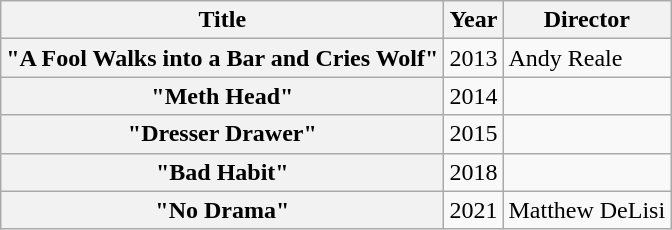<table class="wikitable plainrowheaders" style="text-align:center;">
<tr>
<th scope=col>Title</th>
<th scope=col>Year</th>
<th scope=col>Director</th>
</tr>
<tr>
<th scope="row">"A Fool Walks into a Bar and Cries Wolf"</th>
<td>2013</td>
<td style="text-align:left;">Andy Reale</td>
</tr>
<tr>
<th scope="row">"Meth Head"</th>
<td>2014</td>
<td style="text-align:left;"></td>
</tr>
<tr>
<th scope="row">"Dresser Drawer"</th>
<td>2015</td>
<td style="text-align:left;"></td>
</tr>
<tr>
<th scope="row">"Bad Habit"</th>
<td>2018</td>
<td style="text-align:left;"></td>
</tr>
<tr>
<th scope="row">"No Drama"</th>
<td>2021</td>
<td style="text-align:left;">Matthew DeLisi</td>
</tr>
</table>
